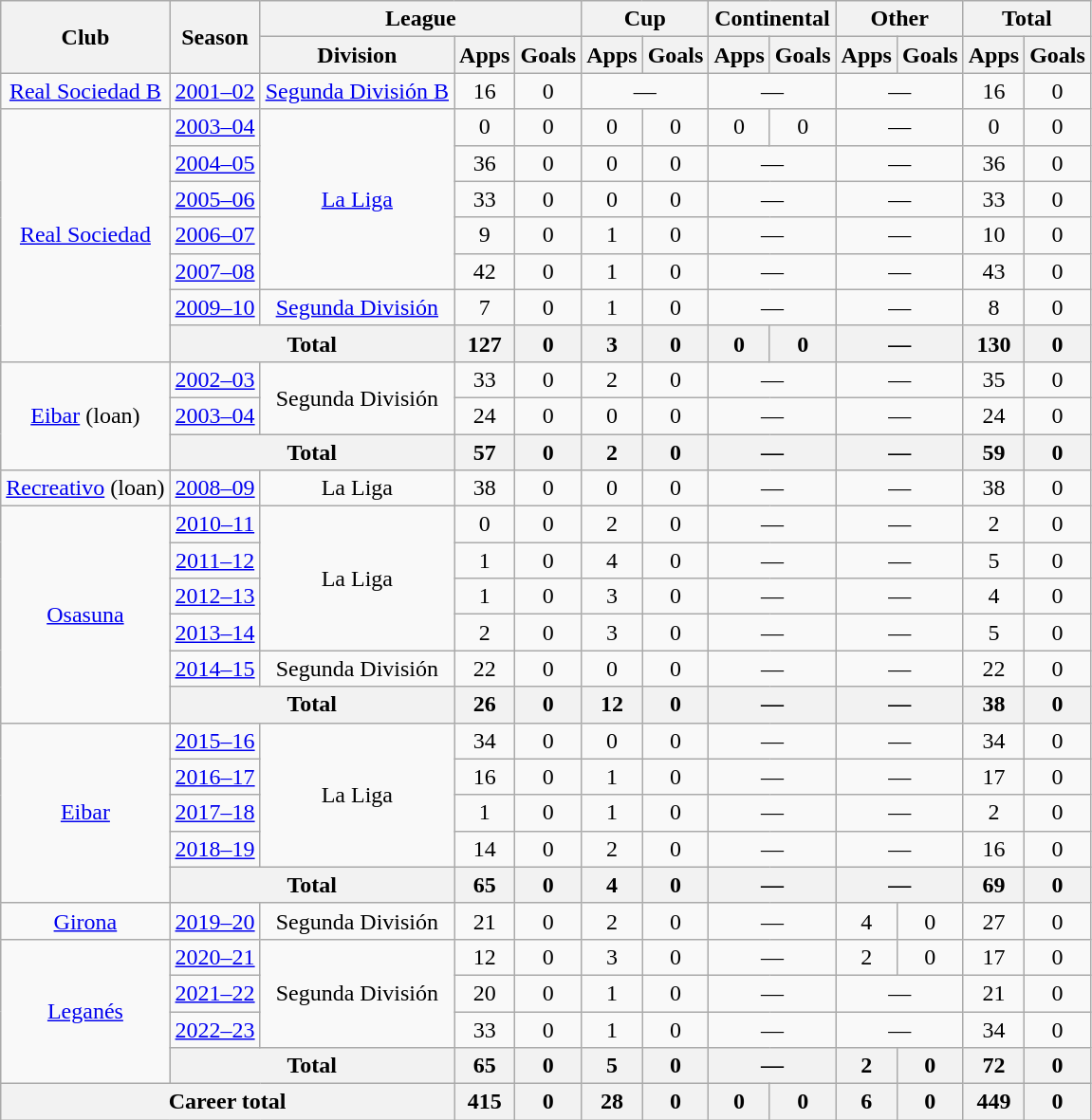<table class=wikitable style=text-align:center>
<tr>
<th rowspan="2">Club</th>
<th rowspan="2">Season</th>
<th colspan="3">League</th>
<th colspan="2">Cup</th>
<th colspan="2">Continental</th>
<th colspan="2">Other</th>
<th colspan="2">Total</th>
</tr>
<tr>
<th>Division</th>
<th>Apps</th>
<th>Goals</th>
<th>Apps</th>
<th>Goals</th>
<th>Apps</th>
<th>Goals</th>
<th>Apps</th>
<th>Goals</th>
<th>Apps</th>
<th>Goals</th>
</tr>
<tr>
<td><a href='#'>Real Sociedad B</a></td>
<td><a href='#'>2001–02</a></td>
<td><a href='#'>Segunda División B</a></td>
<td>16</td>
<td>0</td>
<td colspan="2">—</td>
<td colspan="2">—</td>
<td colspan="2">—</td>
<td>16</td>
<td>0</td>
</tr>
<tr>
<td rowspan="7"><a href='#'>Real Sociedad</a></td>
<td><a href='#'>2003–04</a></td>
<td rowspan="5"><a href='#'>La Liga</a></td>
<td>0</td>
<td>0</td>
<td>0</td>
<td>0</td>
<td>0</td>
<td>0</td>
<td colspan="2">—</td>
<td>0</td>
<td>0</td>
</tr>
<tr>
<td><a href='#'>2004–05</a></td>
<td>36</td>
<td>0</td>
<td>0</td>
<td>0</td>
<td colspan="2">—</td>
<td colspan="2">—</td>
<td>36</td>
<td>0</td>
</tr>
<tr>
<td><a href='#'>2005–06</a></td>
<td>33</td>
<td>0</td>
<td>0</td>
<td>0</td>
<td colspan="2">—</td>
<td colspan="2">—</td>
<td>33</td>
<td>0</td>
</tr>
<tr>
<td><a href='#'>2006–07</a></td>
<td>9</td>
<td>0</td>
<td>1</td>
<td>0</td>
<td colspan="2">—</td>
<td colspan="2">—</td>
<td>10</td>
<td>0</td>
</tr>
<tr>
<td><a href='#'>2007–08</a></td>
<td>42</td>
<td>0</td>
<td>1</td>
<td>0</td>
<td colspan="2">—</td>
<td colspan="2">—</td>
<td>43</td>
<td>0</td>
</tr>
<tr>
<td><a href='#'>2009–10</a></td>
<td><a href='#'>Segunda División</a></td>
<td>7</td>
<td>0</td>
<td>1</td>
<td>0</td>
<td colspan="2">—</td>
<td colspan="2">—</td>
<td>8</td>
<td>0</td>
</tr>
<tr>
<th colspan="2">Total</th>
<th>127</th>
<th>0</th>
<th>3</th>
<th>0</th>
<th>0</th>
<th>0</th>
<th colspan="2">—</th>
<th>130</th>
<th>0</th>
</tr>
<tr>
<td rowspan="3"><a href='#'>Eibar</a> (loan)</td>
<td><a href='#'>2002–03</a></td>
<td rowspan="2">Segunda División</td>
<td>33</td>
<td>0</td>
<td>2</td>
<td>0</td>
<td colspan="2">—</td>
<td colspan="2">—</td>
<td>35</td>
<td>0</td>
</tr>
<tr>
<td><a href='#'>2003–04</a></td>
<td>24</td>
<td>0</td>
<td>0</td>
<td>0</td>
<td colspan="2">—</td>
<td colspan="2">—</td>
<td>24</td>
<td>0</td>
</tr>
<tr>
<th colspan="2">Total</th>
<th>57</th>
<th>0</th>
<th>2</th>
<th>0</th>
<th colspan="2">—</th>
<th colspan="2">—</th>
<th>59</th>
<th>0</th>
</tr>
<tr>
<td><a href='#'>Recreativo</a> (loan)</td>
<td><a href='#'>2008–09</a></td>
<td>La Liga</td>
<td>38</td>
<td>0</td>
<td>0</td>
<td>0</td>
<td colspan="2">—</td>
<td colspan="2">—</td>
<td>38</td>
<td>0</td>
</tr>
<tr>
<td rowspan="6"><a href='#'>Osasuna</a></td>
<td><a href='#'>2010–11</a></td>
<td rowspan="4">La Liga</td>
<td>0</td>
<td>0</td>
<td>2</td>
<td>0</td>
<td colspan="2">—</td>
<td colspan="2">—</td>
<td>2</td>
<td>0</td>
</tr>
<tr>
<td><a href='#'>2011–12</a></td>
<td>1</td>
<td>0</td>
<td>4</td>
<td>0</td>
<td colspan="2">—</td>
<td colspan="2">—</td>
<td>5</td>
<td>0</td>
</tr>
<tr>
<td><a href='#'>2012–13</a></td>
<td>1</td>
<td>0</td>
<td>3</td>
<td>0</td>
<td colspan="2">—</td>
<td colspan="2">—</td>
<td>4</td>
<td>0</td>
</tr>
<tr>
<td><a href='#'>2013–14</a></td>
<td>2</td>
<td>0</td>
<td>3</td>
<td>0</td>
<td colspan="2">—</td>
<td colspan="2">—</td>
<td>5</td>
<td>0</td>
</tr>
<tr>
<td><a href='#'>2014–15</a></td>
<td>Segunda División</td>
<td>22</td>
<td>0</td>
<td>0</td>
<td>0</td>
<td colspan="2">—</td>
<td colspan="2">—</td>
<td>22</td>
<td>0</td>
</tr>
<tr>
<th colspan="2">Total</th>
<th>26</th>
<th>0</th>
<th>12</th>
<th>0</th>
<th colspan="2">—</th>
<th colspan="2">—</th>
<th>38</th>
<th>0</th>
</tr>
<tr>
<td rowspan="5"><a href='#'>Eibar</a></td>
<td><a href='#'>2015–16</a></td>
<td rowspan="4">La Liga</td>
<td>34</td>
<td>0</td>
<td>0</td>
<td>0</td>
<td colspan="2">—</td>
<td colspan="2">—</td>
<td>34</td>
<td>0</td>
</tr>
<tr>
<td><a href='#'>2016–17</a></td>
<td>16</td>
<td>0</td>
<td>1</td>
<td>0</td>
<td colspan="2">—</td>
<td colspan="2">—</td>
<td>17</td>
<td>0</td>
</tr>
<tr>
<td><a href='#'>2017–18</a></td>
<td>1</td>
<td>0</td>
<td>1</td>
<td>0</td>
<td colspan="2">—</td>
<td colspan="2">—</td>
<td>2</td>
<td>0</td>
</tr>
<tr>
<td><a href='#'>2018–19</a></td>
<td>14</td>
<td>0</td>
<td>2</td>
<td>0</td>
<td colspan="2">—</td>
<td colspan="2">—</td>
<td>16</td>
<td>0</td>
</tr>
<tr>
<th colspan="2">Total</th>
<th>65</th>
<th>0</th>
<th>4</th>
<th>0</th>
<th colspan="2">—</th>
<th colspan="2">—</th>
<th>69</th>
<th>0</th>
</tr>
<tr>
<td><a href='#'>Girona</a></td>
<td><a href='#'>2019–20</a></td>
<td>Segunda División</td>
<td>21</td>
<td>0</td>
<td>2</td>
<td>0</td>
<td colspan="2">—</td>
<td>4</td>
<td>0</td>
<td>27</td>
<td>0</td>
</tr>
<tr>
<td rowspan="4"><a href='#'>Leganés</a></td>
<td><a href='#'>2020–21</a></td>
<td rowspan="3">Segunda División</td>
<td>12</td>
<td>0</td>
<td>3</td>
<td>0</td>
<td colspan="2">—</td>
<td>2</td>
<td>0</td>
<td>17</td>
<td>0</td>
</tr>
<tr>
<td><a href='#'>2021–22</a></td>
<td>20</td>
<td>0</td>
<td>1</td>
<td>0</td>
<td colspan="2">—</td>
<td colspan="2">—</td>
<td>21</td>
<td>0</td>
</tr>
<tr>
<td><a href='#'>2022–23</a></td>
<td>33</td>
<td>0</td>
<td>1</td>
<td>0</td>
<td colspan="2">—</td>
<td colspan="2">—</td>
<td>34</td>
<td>0</td>
</tr>
<tr>
<th colspan="2">Total</th>
<th>65</th>
<th>0</th>
<th>5</th>
<th>0</th>
<th colspan="2">—</th>
<th>2</th>
<th>0</th>
<th>72</th>
<th>0</th>
</tr>
<tr>
<th colspan="3">Career total</th>
<th>415</th>
<th>0</th>
<th>28</th>
<th>0</th>
<th>0</th>
<th>0</th>
<th>6</th>
<th>0</th>
<th>449</th>
<th>0</th>
</tr>
</table>
